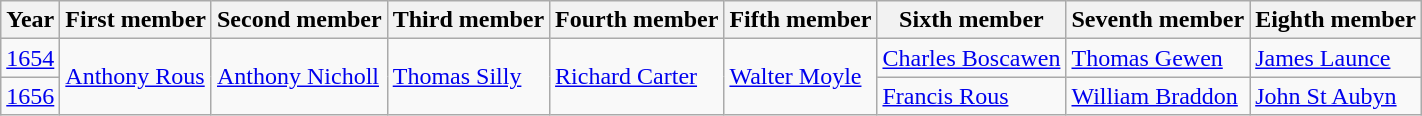<table class="wikitable">
<tr>
<th>Year</th>
<th>First member</th>
<th>Second member</th>
<th>Third member</th>
<th>Fourth member</th>
<th>Fifth member</th>
<th>Sixth member</th>
<th>Seventh member</th>
<th>Eighth member</th>
</tr>
<tr>
<td><a href='#'>1654</a></td>
<td rowspan="2"><a href='#'>Anthony Rous</a></td>
<td rowspan="2"><a href='#'>Anthony Nicholl</a></td>
<td rowspan="2"><a href='#'>Thomas Silly</a></td>
<td rowspan="2"><a href='#'>Richard Carter</a></td>
<td rowspan="2"><a href='#'>Walter Moyle</a></td>
<td><a href='#'>Charles Boscawen</a></td>
<td><a href='#'>Thomas Gewen</a></td>
<td><a href='#'>James Launce</a></td>
</tr>
<tr>
<td><a href='#'>1656</a></td>
<td><a href='#'>Francis Rous</a></td>
<td><a href='#'>William Braddon</a></td>
<td><a href='#'>John St Aubyn</a></td>
</tr>
</table>
